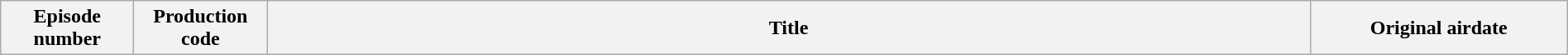<table class="wikitable plainrowheaders" style="width:100%; margin:auto; background:#FFFFFF;">
<tr>
<th width="100">Episode number</th>
<th width="100">Production code</th>
<th>Title</th>
<th width="200">Original airdate<br>







</th>
</tr>
</table>
